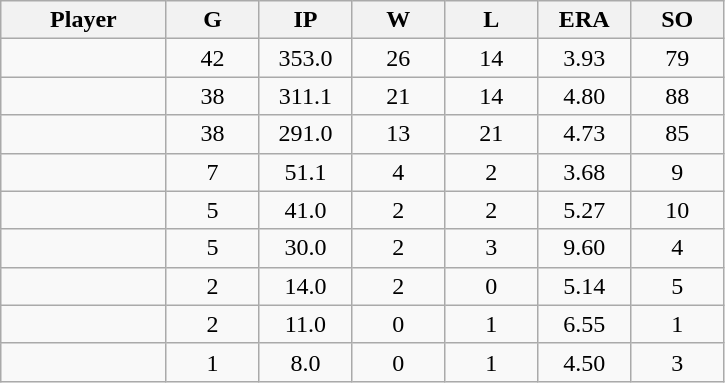<table class="wikitable sortable">
<tr>
<th bgcolor="#DDDDFF" width="16%">Player</th>
<th bgcolor="#DDDDFF" width="9%">G</th>
<th bgcolor="#DDDDFF" width="9%">IP</th>
<th bgcolor="#DDDDFF" width="9%">W</th>
<th bgcolor="#DDDDFF" width="9%">L</th>
<th bgcolor="#DDDDFF" width="9%">ERA</th>
<th bgcolor="#DDDDFF" width="9%">SO</th>
</tr>
<tr align="center">
<td></td>
<td>42</td>
<td>353.0</td>
<td>26</td>
<td>14</td>
<td>3.93</td>
<td>79</td>
</tr>
<tr align="center">
<td></td>
<td>38</td>
<td>311.1</td>
<td>21</td>
<td>14</td>
<td>4.80</td>
<td>88</td>
</tr>
<tr align="center">
<td></td>
<td>38</td>
<td>291.0</td>
<td>13</td>
<td>21</td>
<td>4.73</td>
<td>85</td>
</tr>
<tr align="center">
<td></td>
<td>7</td>
<td>51.1</td>
<td>4</td>
<td>2</td>
<td>3.68</td>
<td>9</td>
</tr>
<tr align="center">
<td></td>
<td>5</td>
<td>41.0</td>
<td>2</td>
<td>2</td>
<td>5.27</td>
<td>10</td>
</tr>
<tr align="center">
<td></td>
<td>5</td>
<td>30.0</td>
<td>2</td>
<td>3</td>
<td>9.60</td>
<td>4</td>
</tr>
<tr align="center">
<td></td>
<td>2</td>
<td>14.0</td>
<td>2</td>
<td>0</td>
<td>5.14</td>
<td>5</td>
</tr>
<tr align="center">
<td></td>
<td>2</td>
<td>11.0</td>
<td>0</td>
<td>1</td>
<td>6.55</td>
<td>1</td>
</tr>
<tr align="center">
<td></td>
<td>1</td>
<td>8.0</td>
<td>0</td>
<td>1</td>
<td>4.50</td>
<td>3</td>
</tr>
</table>
